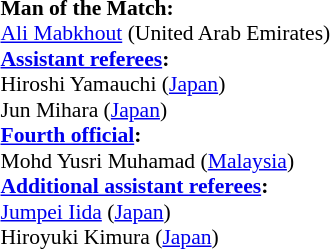<table style="width:100%; font-size:90%;">
<tr>
<td><br><strong>Man of the Match:</strong>
<br><a href='#'>Ali Mabkhout</a> (United Arab Emirates)<br><strong><a href='#'>Assistant referees</a>:</strong>
<br>Hiroshi Yamauchi (<a href='#'>Japan</a>)
<br>Jun Mihara (<a href='#'>Japan</a>)
<br><strong><a href='#'>Fourth official</a>:</strong>
<br>Mohd Yusri Muhamad (<a href='#'>Malaysia</a>)
<br><strong><a href='#'>Additional assistant referees</a>:</strong>
<br><a href='#'>Jumpei Iida</a> (<a href='#'>Japan</a>)
<br>Hiroyuki Kimura (<a href='#'>Japan</a>)</td>
</tr>
</table>
